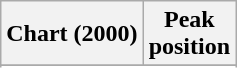<table class="wikitable sortable plainrowheaders" style="text-align:center;">
<tr>
<th scope="col">Chart (2000)</th>
<th scope="col">Peak<br>position</th>
</tr>
<tr>
</tr>
<tr>
</tr>
</table>
